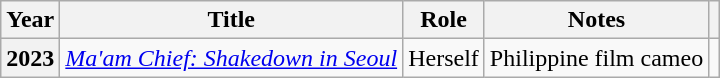<table class="wikitable plainrowheaders">
<tr>
<th scope="col">Year</th>
<th scope="col">Title</th>
<th scope="col">Role</th>
<th scope="col">Notes</th>
<th scope="col" class="unsortable"></th>
</tr>
<tr>
<th scope="row">2023</th>
<td><em><a href='#'>Ma'am Chief: Shakedown in Seoul</a></em></td>
<td>Herself</td>
<td>Philippine film cameo</td>
<td style="text-align:center"></td>
</tr>
</table>
